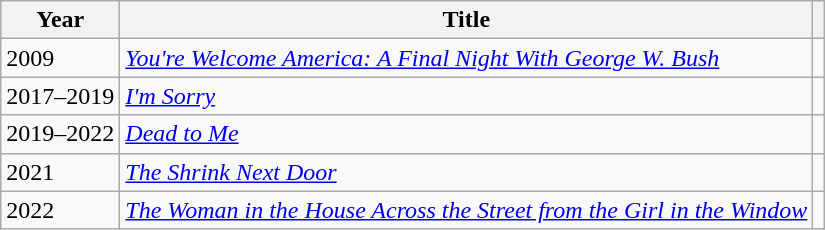<table class="wikitable sortable">
<tr>
<th>Year</th>
<th>Title</th>
<th class="unsortable"></th>
</tr>
<tr>
<td>2009</td>
<td><em><a href='#'>You're Welcome America: A Final Night With George W. Bush</a></em></td>
<td></td>
</tr>
<tr>
<td>2017–2019</td>
<td><em><a href='#'>I'm Sorry</a></em></td>
<td></td>
</tr>
<tr>
<td>2019–2022</td>
<td><em><a href='#'>Dead to Me</a></em></td>
<td></td>
</tr>
<tr>
<td>2021</td>
<td><em><a href='#'>The Shrink Next Door</a></em></td>
<td></td>
</tr>
<tr>
<td>2022</td>
<td><em><a href='#'>The Woman in the House Across the Street from the Girl in the Window</a></em></td>
<td></td>
</tr>
</table>
